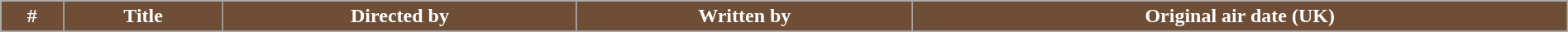<table class="wikitable plainrowheaders" style="width: 100%; margin-right: 0;">
<tr>
<th style="background: #6F4E37; color:#FFFFFF;" width: 5%>#</th>
<th style="background: #6F4E37; color:#FFFFFF;">Title</th>
<th style="background: #6F4E37; color:#FFFFFF;">Directed by</th>
<th style="background: #6F4E37; color:#FFFFFF;">Written by</th>
<th style="background: #6F4E37; color:#FFFFFF;">Original air date (UK)</th>
</tr>
<tr>
</tr>
</table>
